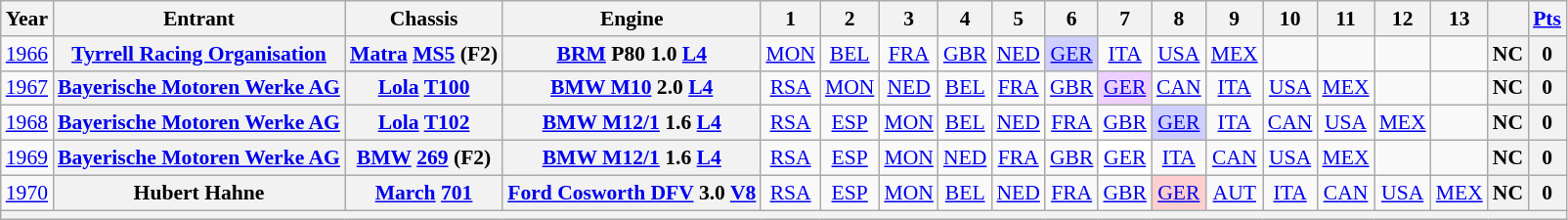<table class="wikitable" style="text-align:center; font-size:90%">
<tr>
<th>Year</th>
<th>Entrant</th>
<th>Chassis</th>
<th>Engine</th>
<th>1</th>
<th>2</th>
<th>3</th>
<th>4</th>
<th>5</th>
<th>6</th>
<th>7</th>
<th>8</th>
<th>9</th>
<th>10</th>
<th>11</th>
<th>12</th>
<th>13</th>
<th></th>
<th><a href='#'>Pts</a></th>
</tr>
<tr>
<td><a href='#'>1966</a></td>
<th><a href='#'>Tyrrell Racing Organisation</a></th>
<th><a href='#'>Matra</a> <a href='#'>MS5</a> (F2)</th>
<th><a href='#'>BRM</a> P80 1.0 <a href='#'>L4</a></th>
<td><a href='#'>MON</a></td>
<td><a href='#'>BEL</a></td>
<td><a href='#'>FRA</a></td>
<td><a href='#'>GBR</a></td>
<td><a href='#'>NED</a></td>
<td style="background:#CFCFFF;"><a href='#'>GER</a><br></td>
<td><a href='#'>ITA</a></td>
<td><a href='#'>USA</a></td>
<td><a href='#'>MEX</a></td>
<td></td>
<td></td>
<td></td>
<td></td>
<th>NC</th>
<th>0</th>
</tr>
<tr>
<td><a href='#'>1967</a></td>
<th><a href='#'>Bayerische Motoren Werke AG</a></th>
<th><a href='#'>Lola</a> <a href='#'>T100</a></th>
<th><a href='#'>BMW M10</a> 2.0 <a href='#'>L4</a></th>
<td><a href='#'>RSA</a></td>
<td><a href='#'>MON</a></td>
<td><a href='#'>NED</a></td>
<td><a href='#'>BEL</a></td>
<td><a href='#'>FRA</a></td>
<td><a href='#'>GBR</a></td>
<td style="background:#EFCFFF;"><a href='#'>GER</a><br></td>
<td><a href='#'>CAN</a></td>
<td><a href='#'>ITA</a></td>
<td><a href='#'>USA</a></td>
<td><a href='#'>MEX</a></td>
<td></td>
<td></td>
<th>NC</th>
<th>0</th>
</tr>
<tr>
<td><a href='#'>1968</a></td>
<th><a href='#'>Bayerische Motoren Werke AG</a></th>
<th><a href='#'>Lola</a> <a href='#'>T102</a></th>
<th><a href='#'>BMW M12/1</a> 1.6 <a href='#'>L4</a></th>
<td><a href='#'>RSA</a></td>
<td><a href='#'>ESP</a></td>
<td><a href='#'>MON</a></td>
<td><a href='#'>BEL</a></td>
<td><a href='#'>NED</a></td>
<td><a href='#'>FRA</a></td>
<td><a href='#'>GBR</a></td>
<td style="background:#CFCFFF;"><a href='#'>GER</a><br></td>
<td><a href='#'>ITA</a></td>
<td><a href='#'>CAN</a></td>
<td><a href='#'>USA</a></td>
<td><a href='#'>MEX</a></td>
<td></td>
<th>NC</th>
<th>0</th>
</tr>
<tr>
<td><a href='#'>1969</a></td>
<th><a href='#'>Bayerische Motoren Werke AG</a></th>
<th><a href='#'>BMW</a> <a href='#'>269</a> (F2)</th>
<th><a href='#'>BMW M12/1</a> 1.6 <a href='#'>L4</a></th>
<td><a href='#'>RSA</a></td>
<td><a href='#'>ESP</a></td>
<td><a href='#'>MON</a></td>
<td><a href='#'>NED</a></td>
<td><a href='#'>FRA</a></td>
<td><a href='#'>GBR</a></td>
<td style="background:#ffffff;"><a href='#'>GER</a><br></td>
<td><a href='#'>ITA</a></td>
<td><a href='#'>CAN</a></td>
<td><a href='#'>USA</a></td>
<td><a href='#'>MEX</a></td>
<td></td>
<td></td>
<th>NC</th>
<th>0</th>
</tr>
<tr>
<td><a href='#'>1970</a></td>
<th>Hubert Hahne</th>
<th><a href='#'>March</a> <a href='#'>701</a></th>
<th><a href='#'>Ford Cosworth DFV</a> 3.0 <a href='#'>V8</a></th>
<td><a href='#'>RSA</a></td>
<td><a href='#'>ESP</a></td>
<td><a href='#'>MON</a></td>
<td><a href='#'>BEL</a></td>
<td><a href='#'>NED</a></td>
<td><a href='#'>FRA</a></td>
<td><a href='#'>GBR</a></td>
<td style="background:#FFCFCF;"><a href='#'>GER</a><br></td>
<td><a href='#'>AUT</a></td>
<td><a href='#'>ITA</a></td>
<td><a href='#'>CAN</a></td>
<td><a href='#'>USA</a></td>
<td><a href='#'>MEX</a></td>
<th>NC</th>
<th>0</th>
</tr>
<tr>
<th colspan=19></th>
</tr>
</table>
